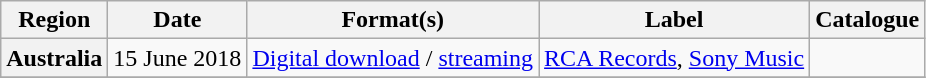<table class="wikitable plainrowheaders">
<tr>
<th scope="col">Region</th>
<th scope="col">Date</th>
<th scope="col">Format(s)</th>
<th scope="col">Label</th>
<th scope="col">Catalogue</th>
</tr>
<tr>
<th scope="row">Australia</th>
<td>15 June 2018</td>
<td><a href='#'>Digital download</a> / <a href='#'>streaming</a></td>
<td><a href='#'>RCA Records</a>, <a href='#'>Sony Music</a></td>
<td></td>
</tr>
<tr>
</tr>
</table>
